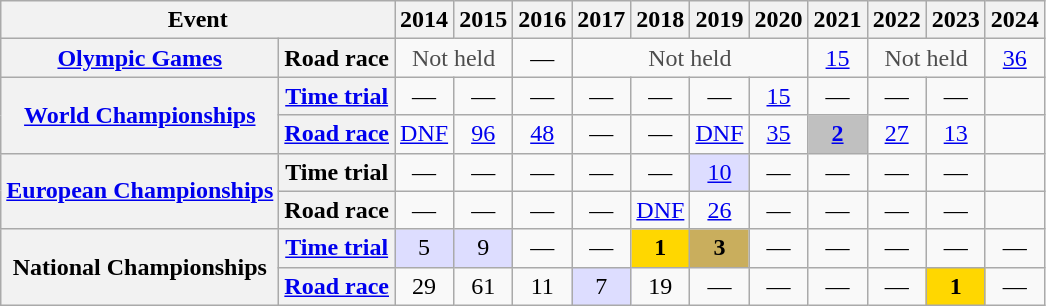<table class="wikitable plainrowheaders">
<tr>
<th scope="col" colspan=2>Event</th>
<th scope="col">2014</th>
<th scope="col">2015</th>
<th scope="col">2016</th>
<th scope="col">2017</th>
<th scope="col">2018</th>
<th scope="col">2019</th>
<th scope="col">2020</th>
<th scope="col">2021</th>
<th scope="col">2022</th>
<th scope="col">2023</th>
<th scope="col">2024</th>
</tr>
<tr style="text-align:center;">
<th scope="row" rowspan=1> <a href='#'>Olympic Games</a></th>
<th scope="row">Road race</th>
<td style="color:#4d4d4d;" colspan=2 rowspan=1>Not held</td>
<td>—</td>
<td style="color:#4d4d4d;" colspan=4 rowspan=1>Not held</td>
<td><a href='#'>15</a></td>
<td style="color:#4d4d4d;" colspan=2 rowspan=1>Not held</td>
<td><a href='#'>36</a></td>
</tr>
<tr style="text-align:center;">
<th scope="row" rowspan=2> <a href='#'>World Championships</a></th>
<th scope="row"><a href='#'>Time trial</a></th>
<td>—</td>
<td>—</td>
<td>—</td>
<td>—</td>
<td>—</td>
<td>—</td>
<td><a href='#'>15</a></td>
<td>—</td>
<td>—</td>
<td>—</td>
<td></td>
</tr>
<tr style="text-align:center;">
<th scope="row"><a href='#'>Road race</a></th>
<td><a href='#'>DNF</a></td>
<td><a href='#'>96</a></td>
<td><a href='#'>48</a></td>
<td>—</td>
<td>—</td>
<td><a href='#'>DNF</a></td>
<td><a href='#'>35</a></td>
<td style="background:silver;"><a href='#'><strong>2</strong></a></td>
<td><a href='#'>27</a></td>
<td><a href='#'>13</a></td>
<td></td>
</tr>
<tr style="text-align:center;">
<th scope="row" rowspan=2> <a href='#'>European Championships</a></th>
<th scope="row">Time trial</th>
<td>—</td>
<td>—</td>
<td>—</td>
<td>—</td>
<td>—</td>
<td style="background:#ddf;"><a href='#'>10</a></td>
<td>—</td>
<td>—</td>
<td>—</td>
<td>—</td>
<td></td>
</tr>
<tr style="text-align:center;">
<th scope="row">Road race</th>
<td>—</td>
<td>—</td>
<td>—</td>
<td>—</td>
<td><a href='#'>DNF</a></td>
<td><a href='#'>26</a></td>
<td>—</td>
<td>—</td>
<td>—</td>
<td>—</td>
<td></td>
</tr>
<tr style="text-align:center;">
<th scope="row" rowspan=2> National Championships</th>
<th scope="row"><a href='#'>Time trial</a></th>
<td style="background:#ddf;">5</td>
<td style="background:#ddf;">9</td>
<td>—</td>
<td>—</td>
<td style="background:gold;"><strong>1</strong></td>
<td style="background:#C9AE5D;"><strong>3</strong></td>
<td>—</td>
<td>—</td>
<td>—</td>
<td>—</td>
<td>—</td>
</tr>
<tr style="text-align:center;">
<th scope="row"><a href='#'>Road race</a></th>
<td>29</td>
<td>61</td>
<td>11</td>
<td style="background:#ddf;">7</td>
<td>19</td>
<td>—</td>
<td>—</td>
<td>—</td>
<td>—</td>
<td style="background:gold;"><strong>1</strong></td>
<td>—</td>
</tr>
</table>
